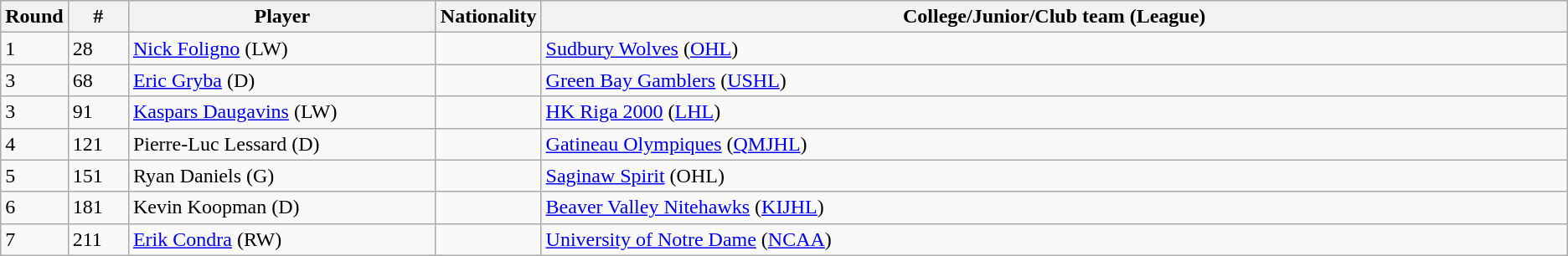<table class="wikitable">
<tr align="center">
<th bgcolor="#DDDDFF" width="4.0%">Round</th>
<th bgcolor="#DDDDFF" width="4.0%">#</th>
<th bgcolor="#DDDDFF" width="21.0%">Player</th>
<th bgcolor="#DDDDFF" width="21.0">Nationality</th>
<th bgcolor="#DDDDFF" width="100.0%">College/Junior/Club team (League)</th>
</tr>
<tr>
<td>1</td>
<td>28</td>
<td><a href='#'>Nick Foligno</a> (LW)</td>
<td></td>
<td><a href='#'>Sudbury Wolves</a>  (<a href='#'>OHL</a>)</td>
</tr>
<tr>
<td>3</td>
<td>68</td>
<td><a href='#'>Eric Gryba</a> (D)</td>
<td></td>
<td><a href='#'>Green Bay Gamblers</a> (<a href='#'>USHL</a>)</td>
</tr>
<tr>
<td>3</td>
<td>91</td>
<td><a href='#'>Kaspars Daugavins</a> (LW)</td>
<td></td>
<td><a href='#'>HK Riga 2000</a> (<a href='#'>LHL</a>)</td>
</tr>
<tr>
<td>4</td>
<td>121</td>
<td>Pierre-Luc Lessard (D)</td>
<td></td>
<td><a href='#'>Gatineau Olympiques</a> (<a href='#'>QMJHL</a>)</td>
</tr>
<tr>
<td>5</td>
<td>151</td>
<td>Ryan Daniels (G)</td>
<td></td>
<td><a href='#'>Saginaw Spirit</a> (OHL)</td>
</tr>
<tr>
<td>6</td>
<td>181</td>
<td>Kevin Koopman (D)</td>
<td></td>
<td><a href='#'>Beaver Valley Nitehawks</a> (<a href='#'>KIJHL</a>)</td>
</tr>
<tr>
<td>7</td>
<td>211</td>
<td><a href='#'>Erik Condra</a> (RW)</td>
<td></td>
<td><a href='#'>University of Notre Dame</a> (<a href='#'>NCAA</a>)</td>
</tr>
</table>
